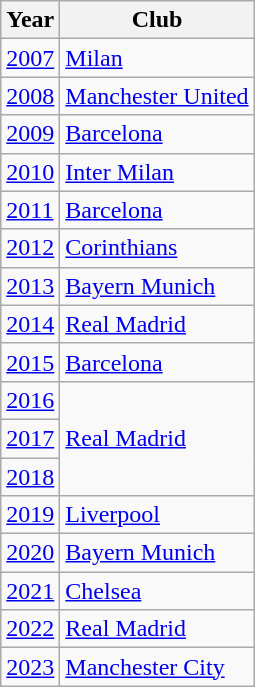<table class="wikitable">
<tr>
<th>Year</th>
<th>Club</th>
</tr>
<tr>
<td><a href='#'>2007</a></td>
<td> <a href='#'>Milan</a></td>
</tr>
<tr>
<td><a href='#'>2008</a></td>
<td> <a href='#'>Manchester United</a></td>
</tr>
<tr>
<td><a href='#'>2009</a></td>
<td> <a href='#'>Barcelona</a></td>
</tr>
<tr>
<td><a href='#'>2010</a></td>
<td> <a href='#'>Inter Milan</a></td>
</tr>
<tr>
<td><a href='#'>2011</a></td>
<td> <a href='#'>Barcelona</a></td>
</tr>
<tr>
<td><a href='#'>2012</a></td>
<td> <a href='#'>Corinthians</a></td>
</tr>
<tr>
<td><a href='#'>2013</a></td>
<td> <a href='#'>Bayern Munich</a></td>
</tr>
<tr>
<td><a href='#'>2014</a></td>
<td> <a href='#'>Real Madrid</a></td>
</tr>
<tr>
<td><a href='#'>2015</a></td>
<td> <a href='#'>Barcelona</a></td>
</tr>
<tr>
<td><a href='#'>2016</a></td>
<td rowspan="3"> <a href='#'>Real Madrid</a></td>
</tr>
<tr>
<td><a href='#'>2017</a></td>
</tr>
<tr>
<td><a href='#'>2018</a></td>
</tr>
<tr>
<td><a href='#'>2019</a></td>
<td> <a href='#'>Liverpool</a></td>
</tr>
<tr>
<td><a href='#'>2020</a></td>
<td> <a href='#'>Bayern Munich</a></td>
</tr>
<tr>
<td><a href='#'>2021</a></td>
<td> <a href='#'>Chelsea</a></td>
</tr>
<tr>
<td><a href='#'>2022</a></td>
<td> <a href='#'>Real Madrid</a></td>
</tr>
<tr>
<td><a href='#'>2023</a></td>
<td> <a href='#'>Manchester City</a></td>
</tr>
</table>
